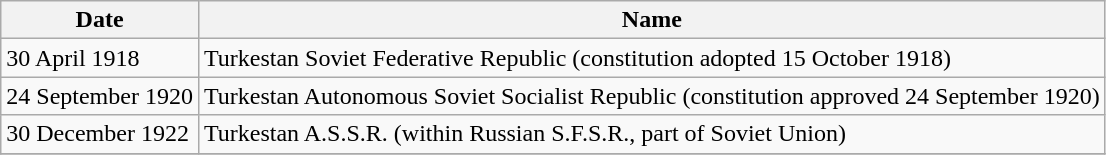<table class="wikitable sortable">
<tr>
<th>Date</th>
<th bgcolor=#dddddd>Name</th>
</tr>
<tr ---->
<td>30 April 1918</td>
<td>Turkestan Soviet Federative Republic (constitution adopted 15 October 1918)</td>
</tr>
<tr ---->
<td>24 September 1920</td>
<td>Turkestan Autonomous Soviet Socialist Republic (constitution approved 24 September 1920)</td>
</tr>
<tr ---->
<td>30 December 1922</td>
<td>Turkestan A.S.S.R. (within Russian S.F.S.R., part of Soviet Union)</td>
</tr>
<tr ---->
</tr>
</table>
